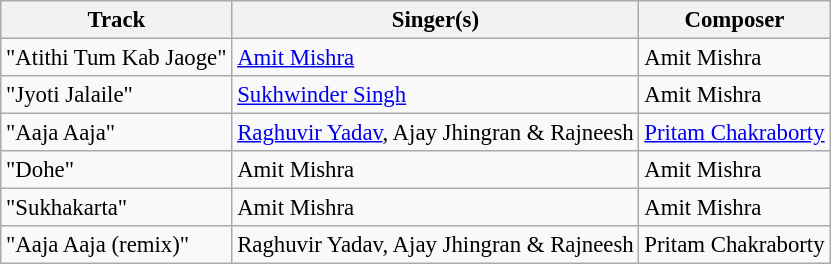<table class="wikitable tracklist" style="font-size:95%;">
<tr>
<th>Track</th>
<th>Singer(s)</th>
<th>Composer</th>
</tr>
<tr>
<td>"Atithi Tum Kab Jaoge"</td>
<td><a href='#'>Amit Mishra</a></td>
<td>Amit Mishra</td>
</tr>
<tr>
<td>"Jyoti Jalaile"</td>
<td><a href='#'>Sukhwinder Singh</a></td>
<td>Amit Mishra</td>
</tr>
<tr>
<td>"Aaja Aaja"</td>
<td><a href='#'>Raghuvir Yadav</a>, Ajay Jhingran & Rajneesh</td>
<td><a href='#'>Pritam Chakraborty</a></td>
</tr>
<tr>
<td>"Dohe"</td>
<td>Amit Mishra</td>
<td>Amit Mishra</td>
</tr>
<tr>
<td>"Sukhakarta"</td>
<td>Amit Mishra</td>
<td>Amit Mishra</td>
</tr>
<tr>
<td>"Aaja Aaja (remix)"</td>
<td>Raghuvir Yadav, Ajay Jhingran & Rajneesh</td>
<td>Pritam Chakraborty</td>
</tr>
</table>
